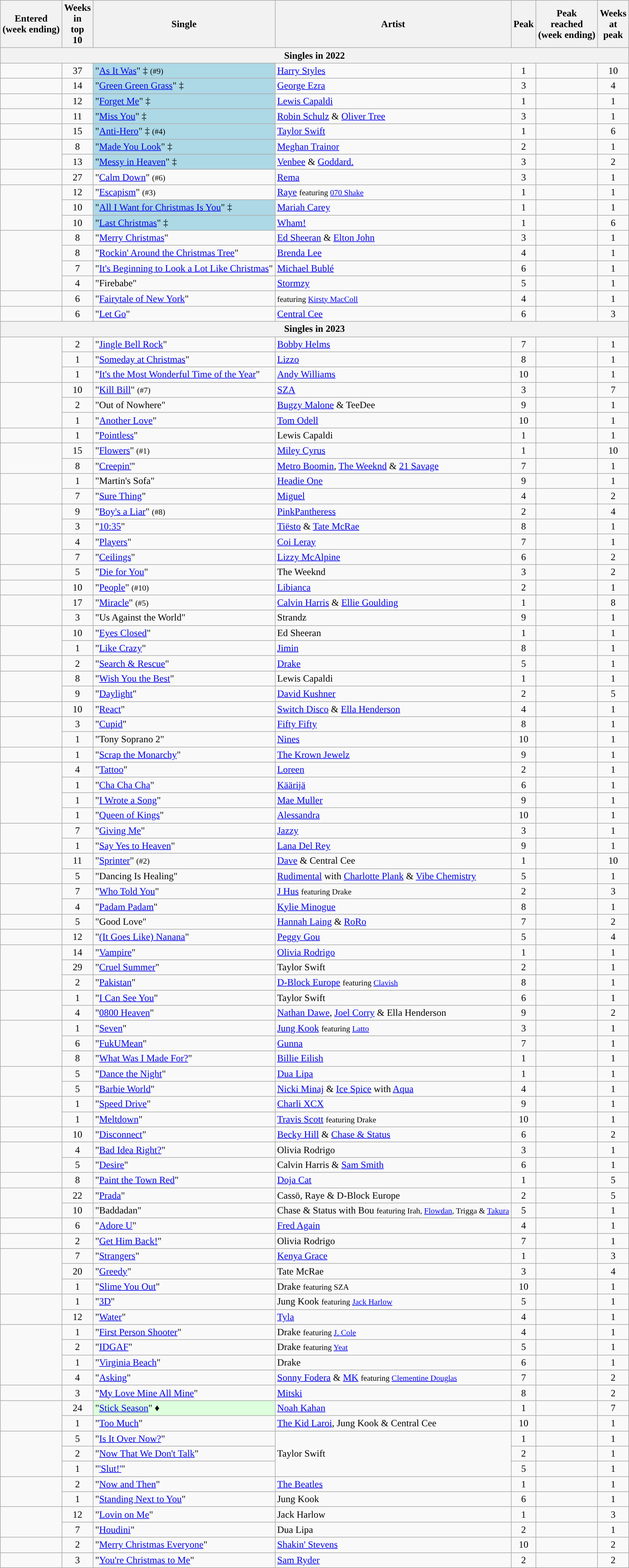<table class="wikitable sortable" style="text-align:center;">
<tr>
<th>Entered <br>(week ending)</th>
<th data-sort-type="number">Weeks<br>in<br>top<br>10</th>
<th>Single</th>
<th>Artist</th>
<th data-sort-type="number">Peak</th>
<th>Peak<br>reached <br>(week ending)</th>
<th data-sort-type="number">Weeks<br>at<br>peak</th>
</tr>
<tr>
<th colspan="9">Singles in 2022</th>
</tr>
<tr>
<td></td>
<td>37</td>
<td align="left" bgcolor="lightblue">"<a href='#'>As It Was</a>" ‡ <small>(#9)</small> </td>
<td align="left"><a href='#'>Harry Styles</a></td>
<td>1</td>
<td></td>
<td>10</td>
</tr>
<tr>
<td></td>
<td>14</td>
<td align="left" bgcolor="lightblue">"<a href='#'>Green Green Grass</a>" ‡ </td>
<td align="left"><a href='#'>George Ezra</a></td>
<td>3</td>
<td></td>
<td>4</td>
</tr>
<tr>
<td></td>
<td>12</td>
<td align="left" bgcolor="lightblue">"<a href='#'>Forget Me</a>" ‡ </td>
<td align="left"><a href='#'>Lewis Capaldi</a></td>
<td>1</td>
<td></td>
<td>1</td>
</tr>
<tr>
<td></td>
<td>11</td>
<td align="left" bgcolor="lightblue">"<a href='#'>Miss You</a>" ‡ </td>
<td align="left"><a href='#'>Robin Schulz</a> & <a href='#'>Oliver Tree</a></td>
<td>3</td>
<td></td>
<td>1</td>
</tr>
<tr>
<td></td>
<td>15</td>
<td align="left" bgcolor="lightblue">"<a href='#'>Anti-Hero</a>" ‡ <small>(#4)</small> </td>
<td align="left"><a href='#'>Taylor Swift</a></td>
<td>1</td>
<td></td>
<td>6</td>
</tr>
<tr>
<td rowspan="2"></td>
<td>8</td>
<td align="left" bgcolor="lightblue">"<a href='#'>Made You Look</a>" ‡ </td>
<td align="left"><a href='#'>Meghan Trainor</a></td>
<td>2</td>
<td></td>
<td>1</td>
</tr>
<tr>
<td>13</td>
<td align="left" bgcolor="lightblue">"<a href='#'>Messy in Heaven</a>" ‡ </td>
<td align="left"><a href='#'>Venbee</a> & <a href='#'>Goddard.</a></td>
<td>3</td>
<td></td>
<td>2</td>
</tr>
<tr>
<td></td>
<td>27</td>
<td align="left">"<a href='#'>Calm Down</a>" <small>(#6)</small> </td>
<td align="left"><a href='#'>Rema</a></td>
<td>3</td>
<td></td>
<td>1</td>
</tr>
<tr>
<td rowspan="3"></td>
<td>12</td>
<td align="left">"<a href='#'>Escapism</a>" <small>(#3)</small> </td>
<td align="left"><a href='#'>Raye</a> <small> featuring <a href='#'>070 Shake</a> </small></td>
<td>1</td>
<td></td>
<td>1</td>
</tr>
<tr>
<td>10</td>
<td align="left" bgcolor="lightblue">"<a href='#'>All I Want for Christmas Is You</a>" ‡ </td>
<td align="left"><a href='#'>Mariah Carey</a></td>
<td>1</td>
<td></td>
<td>1</td>
</tr>
<tr>
<td>10</td>
<td align="left" bgcolor="lightblue">"<a href='#'>Last Christmas</a>" ‡ </td>
<td align="left"><a href='#'>Wham!</a></td>
<td>1</td>
<td></td>
<td>6</td>
</tr>
<tr>
<td rowspan="4"></td>
<td>8</td>
<td align="left">"<a href='#'>Merry Christmas</a>" </td>
<td align="left"><a href='#'>Ed Sheeran</a> & <a href='#'>Elton John</a></td>
<td>3</td>
<td></td>
<td>1</td>
</tr>
<tr>
<td>8</td>
<td align="left">"<a href='#'>Rockin' Around the Christmas Tree</a>" </td>
<td align="left"><a href='#'>Brenda Lee</a></td>
<td>4</td>
<td></td>
<td>1</td>
</tr>
<tr>
<td>7</td>
<td align="left">"<a href='#'>It's Beginning to Look a Lot Like Christmas</a>" </td>
<td align="left"><a href='#'>Michael Bublé</a></td>
<td>6</td>
<td></td>
<td>1</td>
</tr>
<tr>
<td>4</td>
<td align="left">"Firebabe"</td>
<td align="left"><a href='#'>Stormzy</a></td>
<td>5</td>
<td></td>
<td>1</td>
</tr>
<tr>
<td></td>
<td>6</td>
<td align="left">"<a href='#'>Fairytale of New York</a>" </td>
<td align="left"> <small> featuring <a href='#'>Kirsty MacColl</a> </small></td>
<td>4</td>
<td></td>
<td>1</td>
</tr>
<tr>
<td></td>
<td>6</td>
<td align="left">"<a href='#'>Let Go</a>" </td>
<td align="left"><a href='#'>Central Cee</a></td>
<td>6</td>
<td></td>
<td>3</td>
</tr>
<tr>
<th colspan="7">Singles in 2023</th>
</tr>
<tr>
<td rowspan="3"></td>
<td>2</td>
<td align="left">"<a href='#'>Jingle Bell Rock</a>" </td>
<td align="left"><a href='#'>Bobby Helms</a></td>
<td>7</td>
<td></td>
<td>1</td>
</tr>
<tr>
<td>1</td>
<td align="left">"<a href='#'>Someday at Christmas</a>"</td>
<td align="left"><a href='#'>Lizzo</a></td>
<td>8</td>
<td></td>
<td>1</td>
</tr>
<tr>
<td>1</td>
<td align="left">"<a href='#'>It's the Most Wonderful Time of the Year</a>" </td>
<td align="left"><a href='#'>Andy Williams</a></td>
<td>10</td>
<td></td>
<td>1</td>
</tr>
<tr>
<td rowspan="3"></td>
<td>10</td>
<td align="left">"<a href='#'>Kill Bill</a>" <small>(#7)</small></td>
<td align="left"><a href='#'>SZA</a></td>
<td>3</td>
<td></td>
<td>7</td>
</tr>
<tr>
<td>2</td>
<td align="left">"Out of Nowhere"</td>
<td align="left"><a href='#'>Bugzy Malone</a> & TeeDee</td>
<td>9</td>
<td></td>
<td>1</td>
</tr>
<tr>
<td>1</td>
<td align="left">"<a href='#'>Another Love</a>" </td>
<td align="left"><a href='#'>Tom Odell</a></td>
<td>10</td>
<td></td>
<td>1</td>
</tr>
<tr>
<td></td>
<td>1</td>
<td align="left">"<a href='#'>Pointless</a>"</td>
<td align="left">Lewis Capaldi</td>
<td>1</td>
<td></td>
<td>1</td>
</tr>
<tr>
<td rowspan="2"></td>
<td>15</td>
<td align="left">"<a href='#'>Flowers</a>" <small>(#1)</small></td>
<td align="left"><a href='#'>Miley Cyrus</a></td>
<td>1</td>
<td></td>
<td>10</td>
</tr>
<tr>
<td>8</td>
<td align="left">"<a href='#'>Creepin'</a>" </td>
<td align="left"><a href='#'>Metro Boomin</a>, <a href='#'>The Weeknd</a> & <a href='#'>21 Savage</a></td>
<td>7</td>
<td></td>
<td>1</td>
</tr>
<tr>
<td rowspan="2"></td>
<td>1</td>
<td align="left">"Martin's Sofa"</td>
<td align="left"><a href='#'>Headie One</a></td>
<td>9</td>
<td></td>
<td>1</td>
</tr>
<tr>
<td>7</td>
<td align="left">"<a href='#'>Sure Thing</a>"</td>
<td align="left"><a href='#'>Miguel</a></td>
<td>4</td>
<td></td>
<td>2</td>
</tr>
<tr>
<td rowspan="2"></td>
<td>9</td>
<td align="left">"<a href='#'>Boy's a Liar</a>" <small>(#8)</small> </td>
<td align="left"><a href='#'>PinkPantheress</a></td>
<td>2</td>
<td></td>
<td>4</td>
</tr>
<tr>
<td>3</td>
<td align="left">"<a href='#'>10:35</a>" </td>
<td align="left"><a href='#'>Tiësto</a> & <a href='#'>Tate McRae</a></td>
<td>8</td>
<td></td>
<td>1</td>
</tr>
<tr>
<td rowspan="2"></td>
<td>4</td>
<td align="left">"<a href='#'>Players</a>"</td>
<td align="left"><a href='#'>Coi Leray</a></td>
<td>7</td>
<td></td>
<td>1</td>
</tr>
<tr>
<td>7</td>
<td align="left">"<a href='#'>Ceilings</a>"</td>
<td align="left"><a href='#'>Lizzy McAlpine</a></td>
<td>6</td>
<td></td>
<td>2</td>
</tr>
<tr>
<td></td>
<td>5</td>
<td align="left">"<a href='#'>Die for You</a>" </td>
<td align="left">The Weeknd</td>
<td>3</td>
<td></td>
<td>2</td>
</tr>
<tr>
<td></td>
<td>10</td>
<td align="left">"<a href='#'>People</a>" <small>(#10)</small></td>
<td align="left"><a href='#'>Libianca</a></td>
<td>2</td>
<td></td>
<td>1</td>
</tr>
<tr>
<td rowspan="2"></td>
<td>17</td>
<td align="left">"<a href='#'>Miracle</a>" <small>(#5)</small></td>
<td align="left"><a href='#'>Calvin Harris</a> & <a href='#'>Ellie Goulding</a></td>
<td>1</td>
<td></td>
<td>8</td>
</tr>
<tr>
<td>3</td>
<td align="left">"Us Against the World" </td>
<td align="left">Strandz</td>
<td>9</td>
<td></td>
<td>1</td>
</tr>
<tr>
<td rowspan="2"></td>
<td>10</td>
<td align="left">"<a href='#'>Eyes Closed</a>"</td>
<td align="left">Ed Sheeran</td>
<td>1</td>
<td></td>
<td>1</td>
</tr>
<tr>
<td>1</td>
<td align="left">"<a href='#'>Like Crazy</a>"</td>
<td align="left"><a href='#'>Jimin</a></td>
<td>8</td>
<td></td>
<td>1</td>
</tr>
<tr>
<td></td>
<td>2</td>
<td align="left">"<a href='#'>Search & Rescue</a>"</td>
<td align="left"><a href='#'>Drake</a></td>
<td>5</td>
<td></td>
<td>1</td>
</tr>
<tr>
<td rowspan="2"></td>
<td>8</td>
<td align="left">"<a href='#'>Wish You the Best</a>"</td>
<td align="left">Lewis Capaldi</td>
<td>1</td>
<td></td>
<td>1</td>
</tr>
<tr>
<td>9</td>
<td align="left">"<a href='#'>Daylight</a>"</td>
<td align="left"><a href='#'>David Kushner</a></td>
<td>2</td>
<td></td>
<td>5</td>
</tr>
<tr>
<td></td>
<td>10</td>
<td align="left">"<a href='#'>React</a>"</td>
<td align="left"><a href='#'>Switch Disco</a> & <a href='#'>Ella Henderson</a></td>
<td>4</td>
<td></td>
<td>1</td>
</tr>
<tr>
<td rowspan="2"></td>
<td>3</td>
<td align="left">"<a href='#'>Cupid</a>" </td>
<td align="left"><a href='#'>Fifty Fifty</a></td>
<td>8</td>
<td></td>
<td>1</td>
</tr>
<tr>
<td>1</td>
<td align="left">"Tony Soprano 2" </td>
<td align="left"><a href='#'>Nines</a></td>
<td>10</td>
<td></td>
<td>1</td>
</tr>
<tr>
<td></td>
<td>1</td>
<td align="left">"<a href='#'>Scrap the Monarchy</a>"</td>
<td align="left"><a href='#'>The Krown Jewelz</a></td>
<td>9</td>
<td></td>
<td>1</td>
</tr>
<tr>
<td rowspan="4"></td>
<td>4</td>
<td align="left">"<a href='#'>Tattoo</a>"</td>
<td align="left"><a href='#'>Loreen</a></td>
<td>2</td>
<td></td>
<td>1</td>
</tr>
<tr>
<td>1</td>
<td align="left">"<a href='#'>Cha Cha Cha</a>"</td>
<td align="left"><a href='#'>Käärijä</a></td>
<td>6</td>
<td></td>
<td>1</td>
</tr>
<tr>
<td>1</td>
<td align="left">"<a href='#'>I Wrote a Song</a>"</td>
<td align="left"><a href='#'>Mae Muller</a></td>
<td>9</td>
<td></td>
<td>1</td>
</tr>
<tr>
<td>1</td>
<td align="left">"<a href='#'>Queen of Kings</a>"</td>
<td align="left"><a href='#'>Alessandra</a></td>
<td>10</td>
<td></td>
<td>1</td>
</tr>
<tr>
<td rowspan="2"></td>
<td>7</td>
<td align="left">"<a href='#'>Giving Me</a>"</td>
<td align="left"><a href='#'>Jazzy</a></td>
<td>3</td>
<td></td>
<td>1</td>
</tr>
<tr>
<td>1</td>
<td align="left">"<a href='#'>Say Yes to Heaven</a>"</td>
<td align="left"><a href='#'>Lana Del Rey</a></td>
<td>9</td>
<td></td>
<td>1</td>
</tr>
<tr>
<td rowspan="2"></td>
<td>11</td>
<td align="left">"<a href='#'>Sprinter</a>" <small>(#2)</small></td>
<td align="left"><a href='#'>Dave</a> & Central Cee</td>
<td>1</td>
<td></td>
<td>10</td>
</tr>
<tr>
<td>5</td>
<td align="left">"Dancing Is Healing"</td>
<td align="left"><a href='#'>Rudimental</a> with <a href='#'>Charlotte Plank</a> & <a href='#'>Vibe Chemistry</a></td>
<td>5</td>
<td></td>
<td>1</td>
</tr>
<tr>
<td rowspan="2"></td>
<td>7</td>
<td align="left">"<a href='#'>Who Told You</a>"</td>
<td align="left"><a href='#'>J Hus</a> <small> featuring Drake </small></td>
<td>2</td>
<td></td>
<td>3</td>
</tr>
<tr>
<td>4</td>
<td align="left">"<a href='#'>Padam Padam</a>" </td>
<td align="left"><a href='#'>Kylie Minogue</a></td>
<td>8</td>
<td></td>
<td>1</td>
</tr>
<tr>
<td></td>
<td>5</td>
<td align="left">"Good Love"</td>
<td align="left"><a href='#'>Hannah Laing</a> & <a href='#'>RoRo</a></td>
<td>7</td>
<td></td>
<td>2</td>
</tr>
<tr>
<td></td>
<td>12</td>
<td align="left">"<a href='#'>(It Goes Like) Nanana</a>"</td>
<td align="left"><a href='#'>Peggy Gou</a></td>
<td>5</td>
<td></td>
<td>4</td>
</tr>
<tr>
<td rowspan="3"></td>
<td>14</td>
<td align="left">"<a href='#'>Vampire</a>"</td>
<td align="left"><a href='#'>Olivia Rodrigo</a></td>
<td>1</td>
<td></td>
<td>1</td>
</tr>
<tr>
<td>29</td>
<td align="left">"<a href='#'>Cruel Summer</a>" </td>
<td align="left">Taylor Swift</td>
<td>2</td>
<td></td>
<td>1</td>
</tr>
<tr>
<td>2</td>
<td align="left">"<a href='#'>Pakistan</a>"</td>
<td align="left"><a href='#'>D-Block Europe</a> <small>featuring <a href='#'>Clavish</a></small></td>
<td>8</td>
<td></td>
<td>1</td>
</tr>
<tr>
<td rowspan="2"></td>
<td>1</td>
<td align="left">"<a href='#'>I Can See You</a>"</td>
<td align="left">Taylor Swift</td>
<td>6</td>
<td></td>
<td>1</td>
</tr>
<tr>
<td>4</td>
<td align="left">"<a href='#'>0800 Heaven</a>" </td>
<td align="left"><a href='#'>Nathan Dawe</a>, <a href='#'>Joel Corry</a> & Ella Henderson</td>
<td>9</td>
<td></td>
<td>2</td>
</tr>
<tr>
<td rowspan="3"></td>
<td>1</td>
<td align="left">"<a href='#'>Seven</a>"</td>
<td align="left"><a href='#'>Jung Kook</a> <small> featuring <a href='#'>Latto</a> </small></td>
<td>3</td>
<td></td>
<td>1</td>
</tr>
<tr>
<td>6</td>
<td align="left">"<a href='#'>FukUMean</a>" </td>
<td align="left"><a href='#'>Gunna</a></td>
<td>7</td>
<td></td>
<td>1</td>
</tr>
<tr>
<td>8</td>
<td align="left">"<a href='#'>What Was I Made For?</a>"</td>
<td align="left"><a href='#'>Billie Eilish</a></td>
<td>1</td>
<td></td>
<td>1</td>
</tr>
<tr>
<td rowspan="2"></td>
<td>5</td>
<td align="left">"<a href='#'>Dance the Night</a>"</td>
<td align="left"><a href='#'>Dua Lipa</a></td>
<td>1</td>
<td></td>
<td>1</td>
</tr>
<tr>
<td>5</td>
<td align="left">"<a href='#'>Barbie World</a>"</td>
<td align="left"><a href='#'>Nicki Minaj</a> & <a href='#'>Ice Spice</a> with <a href='#'>Aqua</a></td>
<td>4</td>
<td></td>
<td>1</td>
</tr>
<tr>
<td rowspan="2"></td>
<td>1</td>
<td align="left">"<a href='#'>Speed Drive</a>"</td>
<td align="left"><a href='#'>Charli XCX</a></td>
<td>9</td>
<td></td>
<td>1</td>
</tr>
<tr>
<td>1</td>
<td align="left">"<a href='#'>Meltdown</a>"</td>
<td align="left"><a href='#'>Travis Scott</a> <small> featuring Drake </small></td>
<td>10</td>
<td></td>
<td>1</td>
</tr>
<tr>
<td></td>
<td>10</td>
<td align="left">"<a href='#'>Disconnect</a>" </td>
<td align="left"><a href='#'>Becky Hill</a> & <a href='#'>Chase & Status</a></td>
<td>6</td>
<td></td>
<td>2</td>
</tr>
<tr>
<td rowspan="2"></td>
<td>4</td>
<td align="left">"<a href='#'>Bad Idea Right?</a>" </td>
<td align="left">Olivia Rodrigo</td>
<td>3</td>
<td></td>
<td>1</td>
</tr>
<tr>
<td>5</td>
<td align="left">"<a href='#'>Desire</a>"</td>
<td align="left">Calvin Harris & <a href='#'>Sam Smith</a></td>
<td>6</td>
<td></td>
<td>1</td>
</tr>
<tr>
<td></td>
<td>8</td>
<td align="left">"<a href='#'>Paint the Town Red</a>" </td>
<td align="left"><a href='#'>Doja Cat</a></td>
<td>1</td>
<td></td>
<td>5</td>
</tr>
<tr>
<td rowspan="2"></td>
<td>22</td>
<td align="left">"<a href='#'>Prada</a>" </td>
<td align="left">Cassö, Raye & D-Block Europe</td>
<td>2</td>
<td></td>
<td>5</td>
</tr>
<tr>
<td>10</td>
<td align="left">"Baddadan" </td>
<td align="left">Chase & Status with Bou <small> featuring Irah, <a href='#'>Flowdan</a>, Trigga & <a href='#'>Takura</a></small></td>
<td>5</td>
<td></td>
<td>1</td>
</tr>
<tr>
<td></td>
<td>6</td>
<td align="left">"<a href='#'>Adore U</a>"</td>
<td align="left"><a href='#'>Fred Again</a></td>
<td>4</td>
<td></td>
<td>1</td>
</tr>
<tr>
<td></td>
<td>2</td>
<td align="left">"<a href='#'>Get Him Back!</a>"</td>
<td align="left">Olivia Rodrigo</td>
<td>7</td>
<td></td>
<td>1</td>
</tr>
<tr>
<td rowspan="3"></td>
<td>7</td>
<td align="left">"<a href='#'>Strangers</a>"</td>
<td align="left"><a href='#'>Kenya Grace</a></td>
<td>1</td>
<td></td>
<td>3</td>
</tr>
<tr>
<td>20</td>
<td align="left">"<a href='#'>Greedy</a>" </td>
<td align="left">Tate McRae</td>
<td>3</td>
<td></td>
<td>4</td>
</tr>
<tr>
<td>1</td>
<td align="left">"<a href='#'>Slime You Out</a>"</td>
<td align="left">Drake <small> featuring SZA </small></td>
<td>10</td>
<td></td>
<td>1</td>
</tr>
<tr>
<td rowspan="2"></td>
<td>1</td>
<td align="left">"<a href='#'>3D</a>"</td>
<td align="left">Jung Kook <small> featuring <a href='#'>Jack Harlow</a> </small></td>
<td>5</td>
<td></td>
<td>1</td>
</tr>
<tr>
<td>12</td>
<td align="left">"<a href='#'>Water</a>" </td>
<td align="left"><a href='#'>Tyla</a></td>
<td>4</td>
<td></td>
<td>1</td>
</tr>
<tr>
<td rowspan="4"></td>
<td>1</td>
<td align="left">"<a href='#'>First Person Shooter</a>"</td>
<td align="left">Drake <small> featuring <a href='#'>J. Cole</a> </small></td>
<td>4</td>
<td></td>
<td>1</td>
</tr>
<tr>
<td>2</td>
<td align="left">"<a href='#'>IDGAF</a>"</td>
<td align="left">Drake <small> featuring <a href='#'>Yeat</a> </small></td>
<td>5</td>
<td></td>
<td>1</td>
</tr>
<tr>
<td>1</td>
<td align="left">"<a href='#'>Virginia Beach</a>"</td>
<td align="left">Drake</td>
<td>6</td>
<td></td>
<td>1</td>
</tr>
<tr>
<td>4</td>
<td align="left">"<a href='#'>Asking</a>"</td>
<td align="left"><a href='#'>Sonny Fodera</a> & <a href='#'>MK</a> <small> featuring <a href='#'>Clementine Douglas</a> </small></td>
<td>7</td>
<td></td>
<td>2</td>
</tr>
<tr>
<td></td>
<td>3</td>
<td align="left">"<a href='#'>My Love Mine All Mine</a>" </td>
<td align="left"><a href='#'>Mitski</a></td>
<td>8</td>
<td></td>
<td>2</td>
</tr>
<tr>
<td rowspan="2"></td>
<td>24</td>
<td align="left" bgcolor="#ddffdd">"<a href='#'>Stick Season</a>" ♦ </td>
<td align="left"><a href='#'>Noah Kahan</a></td>
<td>1</td>
<td></td>
<td>7</td>
</tr>
<tr>
<td>1</td>
<td align="left">"<a href='#'>Too Much</a>"</td>
<td align="left"><a href='#'>The Kid Laroi</a>, Jung Kook & Central Cee</td>
<td>10</td>
<td></td>
<td>1</td>
</tr>
<tr>
<td rowspan="3"></td>
<td>5</td>
<td align="left">"<a href='#'>Is It Over Now?</a>"</td>
<td align="left" rowspan="3">Taylor Swift</td>
<td>1</td>
<td></td>
<td>1</td>
</tr>
<tr>
<td>2</td>
<td align="left">"<a href='#'>Now That We Don't Talk</a>"</td>
<td>2</td>
<td></td>
<td>1</td>
</tr>
<tr>
<td>1</td>
<td align="left">"<a href='#'>'Slut!'</a>"</td>
<td>5</td>
<td></td>
<td>1</td>
</tr>
<tr>
<td rowspan="2"></td>
<td>2</td>
<td align="left">"<a href='#'>Now and Then</a>"</td>
<td align="left"><a href='#'>The Beatles</a></td>
<td>1</td>
<td></td>
<td>1</td>
</tr>
<tr>
<td>1</td>
<td align="left">"<a href='#'>Standing Next to You</a>"</td>
<td align="left">Jung Kook</td>
<td>6</td>
<td></td>
<td>1</td>
</tr>
<tr>
<td rowspan="2"></td>
<td>12</td>
<td align="left">"<a href='#'>Lovin on Me</a>" </td>
<td align="left">Jack Harlow</td>
<td>1</td>
<td></td>
<td>3</td>
</tr>
<tr>
<td>7</td>
<td align="left">"<a href='#'>Houdini</a>" </td>
<td align="left">Dua Lipa</td>
<td>2</td>
<td></td>
<td>1</td>
</tr>
<tr>
<td></td>
<td>2</td>
<td align="left">"<a href='#'>Merry Christmas Everyone</a>" </td>
<td align="left"><a href='#'>Shakin' Stevens</a></td>
<td>10</td>
<td></td>
<td>2</td>
</tr>
<tr>
<td></td>
<td>3</td>
<td align="left">"<a href='#'>You're Christmas to Me</a>"</td>
<td align="left"><a href='#'>Sam Ryder</a></td>
<td>2</td>
<td></td>
<td>2</td>
</tr>
</table>
